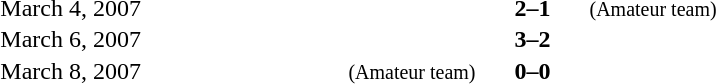<table width=100% cellspacing=1>
<tr>
<th width=120></th>
<th width=220></th>
<th width=70></th>
<th width=220></th>
<th></th>
</tr>
<tr>
<td align=right>March 4, 2007</td>
<td align=right><strong></strong></td>
<td align=center><strong>2–1</strong></td>
<td><strong></strong> <small>(Amateur team)</small></td>
</tr>
<tr>
<td align=right>March 6, 2007</td>
<td align=right><strong></strong></td>
<td align=center><strong>3–2</strong></td>
<td><strong></strong></td>
</tr>
<tr>
<td align=right>March 8, 2007</td>
<td align=right><small>(Amateur team)</small> <strong></strong></td>
<td align=center><strong>0–0</strong></td>
<td><strong></strong></td>
</tr>
</table>
